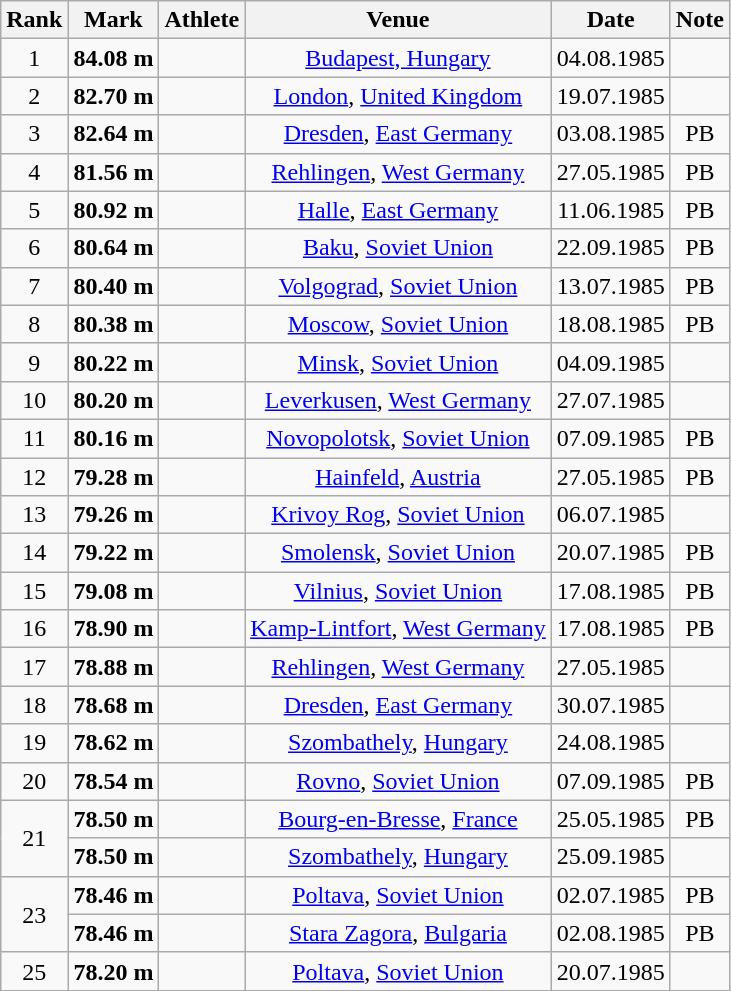<table class="wikitable" style="text-align:center;">
<tr>
<th>Rank</th>
<th>Mark</th>
<th>Athlete</th>
<th>Venue</th>
<th>Date</th>
<th>Note</th>
</tr>
<tr>
<td>1</td>
<td><strong>84.08 m</strong></td>
<td align=left></td>
<td><a href='#'>Budapest, Hungary</a></td>
<td>04.08.1985</td>
<td></td>
</tr>
<tr>
<td>2</td>
<td><strong>82.70 m</strong></td>
<td align=left></td>
<td><a href='#'>London</a>, <a href='#'>United Kingdom</a></td>
<td>19.07.1985</td>
<td></td>
</tr>
<tr>
<td>3</td>
<td><strong>82.64 m</strong></td>
<td align=left></td>
<td><a href='#'>Dresden</a>, <a href='#'>East Germany</a></td>
<td>03.08.1985</td>
<td>PB</td>
</tr>
<tr>
<td>4</td>
<td><strong>81.56 m</strong></td>
<td align=left></td>
<td><a href='#'>Rehlingen</a>, <a href='#'>West Germany</a></td>
<td>27.05.1985</td>
<td>PB</td>
</tr>
<tr>
<td>5</td>
<td><strong>80.92 m</strong></td>
<td align=left></td>
<td><a href='#'>Halle</a>, <a href='#'>East Germany</a></td>
<td>11.06.1985</td>
<td>PB</td>
</tr>
<tr>
<td>6</td>
<td><strong>80.64 m</strong></td>
<td align=left></td>
<td><a href='#'>Baku</a>, <a href='#'>Soviet Union</a></td>
<td>22.09.1985</td>
<td>PB</td>
</tr>
<tr>
<td>7</td>
<td><strong>80.40 m</strong></td>
<td align=left></td>
<td><a href='#'>Volgograd</a>, <a href='#'>Soviet Union</a></td>
<td>13.07.1985</td>
<td>PB</td>
</tr>
<tr>
<td>8</td>
<td><strong>80.38 m</strong></td>
<td align=left></td>
<td><a href='#'>Moscow</a>, <a href='#'>Soviet Union</a></td>
<td>18.08.1985</td>
<td>PB</td>
</tr>
<tr>
<td>9</td>
<td><strong>80.22 m</strong></td>
<td align=left></td>
<td><a href='#'>Minsk</a>, <a href='#'>Soviet Union</a></td>
<td>04.09.1985</td>
<td></td>
</tr>
<tr>
<td>10</td>
<td><strong>80.20 m</strong></td>
<td align=left></td>
<td><a href='#'>Leverkusen</a>, <a href='#'>West Germany</a></td>
<td>27.07.1985</td>
<td></td>
</tr>
<tr>
<td>11</td>
<td><strong>80.16 m</strong></td>
<td align=left></td>
<td><a href='#'>Novopolotsk</a>, <a href='#'>Soviet Union</a></td>
<td>07.09.1985</td>
<td>PB</td>
</tr>
<tr>
<td>12</td>
<td><strong>79.28 m</strong></td>
<td align=left></td>
<td><a href='#'>Hainfeld</a>, <a href='#'>Austria</a></td>
<td>27.05.1985</td>
<td>PB</td>
</tr>
<tr>
<td>13</td>
<td><strong>79.26 m</strong></td>
<td align=left></td>
<td><a href='#'>Krivoy Rog</a>, <a href='#'>Soviet Union</a></td>
<td>06.07.1985</td>
<td></td>
</tr>
<tr>
<td>14</td>
<td><strong>79.22 m</strong></td>
<td align=left></td>
<td><a href='#'>Smolensk</a>, <a href='#'>Soviet Union</a></td>
<td>20.07.1985</td>
<td>PB</td>
</tr>
<tr>
<td>15</td>
<td><strong>79.08 m</strong></td>
<td align=left></td>
<td><a href='#'>Vilnius</a>, <a href='#'>Soviet Union</a></td>
<td>17.08.1985</td>
<td>PB</td>
</tr>
<tr>
<td>16</td>
<td><strong>78.90 m</strong></td>
<td align=left></td>
<td><a href='#'>Kamp-Lintfort</a>, <a href='#'>West Germany</a></td>
<td>17.08.1985</td>
<td>PB</td>
</tr>
<tr>
<td>17</td>
<td><strong>78.88 m</strong></td>
<td align=left></td>
<td><a href='#'>Rehlingen</a>, <a href='#'>West Germany</a></td>
<td>27.05.1985</td>
<td></td>
</tr>
<tr>
<td>18</td>
<td><strong>78.68 m</strong></td>
<td align=left></td>
<td><a href='#'>Dresden</a>, <a href='#'>East Germany</a></td>
<td>30.07.1985</td>
<td></td>
</tr>
<tr>
<td>19</td>
<td><strong>78.62 m</strong></td>
<td align=left></td>
<td><a href='#'>Szombathely</a>, <a href='#'>Hungary</a></td>
<td>24.08.1985</td>
<td></td>
</tr>
<tr>
<td>20</td>
<td><strong>78.54 m</strong></td>
<td align=left></td>
<td><a href='#'>Rovno</a>, <a href='#'>Soviet Union</a></td>
<td>07.09.1985</td>
<td>PB</td>
</tr>
<tr>
<td rowspan=2>21</td>
<td><strong>78.50 m</strong></td>
<td align=left></td>
<td><a href='#'>Bourg-en-Bresse</a>, <a href='#'>France</a></td>
<td>25.05.1985</td>
<td>PB</td>
</tr>
<tr>
<td><strong>78.50 m</strong></td>
<td align=left></td>
<td><a href='#'>Szombathely</a>, <a href='#'>Hungary</a></td>
<td>25.09.1985</td>
<td></td>
</tr>
<tr>
<td rowspan=2>23</td>
<td><strong>78.46 m</strong></td>
<td align=left></td>
<td><a href='#'>Poltava</a>, <a href='#'>Soviet Union</a></td>
<td>02.07.1985</td>
<td>PB</td>
</tr>
<tr>
<td><strong>78.46 m</strong></td>
<td align=left></td>
<td><a href='#'>Stara Zagora</a>, <a href='#'>Bulgaria</a></td>
<td>02.08.1985</td>
<td>PB</td>
</tr>
<tr>
<td>25</td>
<td><strong>78.20 m</strong></td>
<td align=left></td>
<td><a href='#'>Poltava</a>, <a href='#'>Soviet Union</a></td>
<td>20.07.1985</td>
<td></td>
</tr>
</table>
